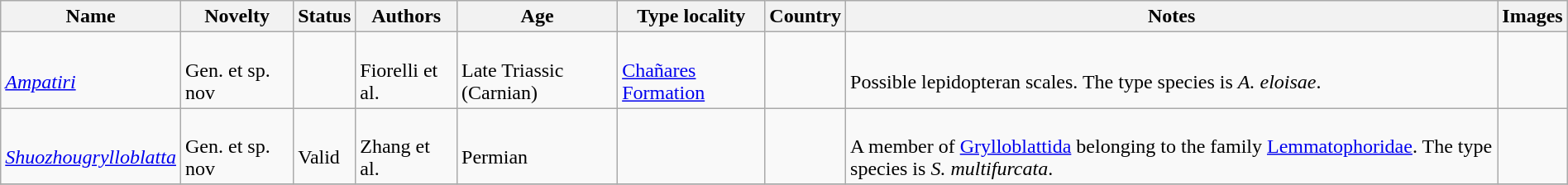<table class="wikitable sortable" align="center" width="100%">
<tr>
<th>Name</th>
<th>Novelty</th>
<th>Status</th>
<th>Authors</th>
<th>Age</th>
<th>Type locality</th>
<th>Country</th>
<th>Notes</th>
<th>Images</th>
</tr>
<tr>
<td><br><em><a href='#'>Ampatiri</a></em></td>
<td><br>Gen. et sp. nov</td>
<td></td>
<td><br>Fiorelli et al.</td>
<td><br>Late Triassic (Carnian)</td>
<td><br><a href='#'>Chañares Formation</a></td>
<td><br></td>
<td><br>Possible lepidopteran scales. The type species is <em>A. eloisae</em>.</td>
<td></td>
</tr>
<tr>
<td><br><em><a href='#'>Shuozhougrylloblatta</a></em></td>
<td><br>Gen. et sp. nov</td>
<td><br>Valid</td>
<td><br>Zhang et al.</td>
<td><br>Permian</td>
<td></td>
<td><br></td>
<td><br>A member of <a href='#'>Grylloblattida</a> belonging to the family <a href='#'>Lemmatophoridae</a>. The type species is <em>S. multifurcata</em>.</td>
<td></td>
</tr>
<tr>
</tr>
</table>
